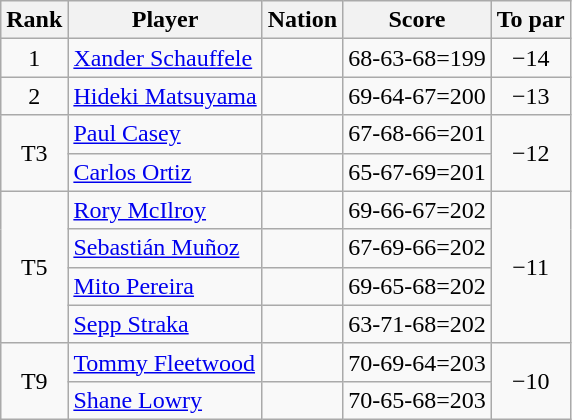<table class="wikitable">
<tr>
<th>Rank</th>
<th>Player</th>
<th>Nation</th>
<th>Score</th>
<th>To par</th>
</tr>
<tr>
<td align=center>1</td>
<td><a href='#'>Xander Schauffele</a></td>
<td></td>
<td align=center>68-63-68=199</td>
<td align=center>−14</td>
</tr>
<tr>
<td align=center>2</td>
<td><a href='#'>Hideki Matsuyama</a></td>
<td></td>
<td align=center>69-64-67=200</td>
<td align=center>−13</td>
</tr>
<tr>
<td rowspan=2 align=center>T3</td>
<td><a href='#'>Paul Casey</a></td>
<td></td>
<td align=center>67-68-66=201</td>
<td rowspan=2 align=center>−12</td>
</tr>
<tr>
<td><a href='#'>Carlos Ortiz</a></td>
<td></td>
<td align=center>65-67-69=201</td>
</tr>
<tr>
<td rowspan=4 align=center>T5</td>
<td><a href='#'>Rory McIlroy</a></td>
<td></td>
<td align=center>69-66-67=202</td>
<td rowspan=4 align=center>−11</td>
</tr>
<tr>
<td><a href='#'>Sebastián Muñoz</a></td>
<td></td>
<td align=center>67-69-66=202</td>
</tr>
<tr>
<td><a href='#'>Mito Pereira</a></td>
<td></td>
<td align=center>69-65-68=202</td>
</tr>
<tr>
<td><a href='#'>Sepp Straka</a></td>
<td></td>
<td align=center>63-71-68=202</td>
</tr>
<tr>
<td rowspan=2 align=center>T9</td>
<td><a href='#'>Tommy Fleetwood</a></td>
<td></td>
<td align=center>70-69-64=203</td>
<td rowspan=2 align=center>−10</td>
</tr>
<tr>
<td><a href='#'>Shane Lowry</a></td>
<td></td>
<td align=center>70-65-68=203</td>
</tr>
</table>
